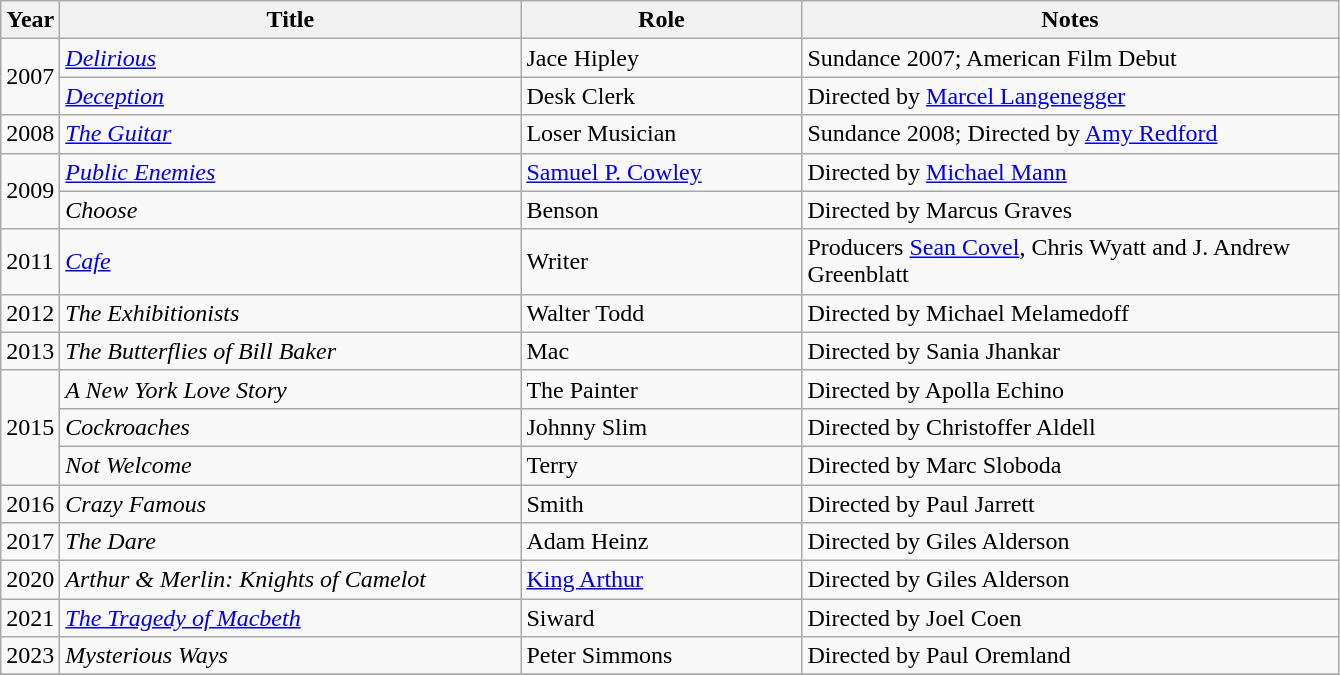<table class="wikitable">
<tr>
<th width=20>Year</th>
<th width=300>Title</th>
<th width=180>Role</th>
<th width=350>Notes</th>
</tr>
<tr>
<td rowspan="2">2007</td>
<td><em><a href='#'>Delirious</a></em></td>
<td>Jace Hipley</td>
<td>Sundance 2007; American Film Debut</td>
</tr>
<tr>
<td><em> <a href='#'>Deception</a></em></td>
<td>Desk Clerk</td>
<td>Directed by <a href='#'>Marcel Langenegger</a></td>
</tr>
<tr>
<td>2008</td>
<td><em><a href='#'>The Guitar</a></em></td>
<td>Loser Musician</td>
<td>Sundance 2008; Directed by <a href='#'>Amy Redford</a></td>
</tr>
<tr>
<td rowspan="2">2009</td>
<td><em><a href='#'>Public Enemies</a></em></td>
<td><a href='#'>Samuel P. Cowley</a></td>
<td>Directed by <a href='#'>Michael Mann</a></td>
</tr>
<tr>
<td><em>Choose</em></td>
<td>Benson</td>
<td>Directed by Marcus Graves</td>
</tr>
<tr>
<td>2011</td>
<td><em><a href='#'>Cafe</a></em></td>
<td>Writer</td>
<td>Producers <a href='#'>Sean Covel</a>, Chris Wyatt and J. Andrew Greenblatt</td>
</tr>
<tr>
<td>2012</td>
<td><em>The Exhibitionists</em></td>
<td>Walter Todd</td>
<td>Directed by Michael Melamedoff</td>
</tr>
<tr>
<td>2013</td>
<td><em>The Butterflies of Bill Baker</em></td>
<td>Mac</td>
<td>Directed by Sania Jhankar</td>
</tr>
<tr>
<td rowspan="3">2015</td>
<td><em>A New York Love Story</em></td>
<td>The Painter</td>
<td>Directed by Apolla Echino</td>
</tr>
<tr>
<td><em>Cockroaches</em></td>
<td>Johnny Slim</td>
<td>Directed by Christoffer Aldell</td>
</tr>
<tr>
<td><em>Not Welcome</em></td>
<td>Terry</td>
<td>Directed by Marc Sloboda</td>
</tr>
<tr>
<td>2016</td>
<td><em>Crazy Famous</em></td>
<td>Smith</td>
<td>Directed by Paul Jarrett</td>
</tr>
<tr>
<td>2017</td>
<td><em>The Dare</em></td>
<td>Adam Heinz</td>
<td>Directed by Giles Alderson</td>
</tr>
<tr>
<td>2020</td>
<td><em>Arthur & Merlin: Knights of Camelot</em></td>
<td><a href='#'>King Arthur</a></td>
<td>Directed by Giles Alderson</td>
</tr>
<tr>
<td>2021</td>
<td><em><a href='#'>The Tragedy of Macbeth</a></em></td>
<td>Siward</td>
<td>Directed by Joel Coen</td>
</tr>
<tr>
<td>2023</td>
<td><em>Mysterious Ways</em></td>
<td>Peter Simmons</td>
<td>Directed by Paul Oremland</td>
</tr>
<tr>
</tr>
</table>
